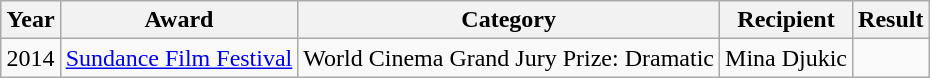<table class="wikitable sortable" style="margin:1em auto;">
<tr>
<th>Year</th>
<th>Award</th>
<th>Category</th>
<th>Recipient</th>
<th>Result</th>
</tr>
<tr>
<td>2014</td>
<td><a href='#'>Sundance Film Festival</a></td>
<td>World Cinema Grand Jury Prize: Dramatic</td>
<td>Mina Djukic</td>
<td></td>
</tr>
</table>
